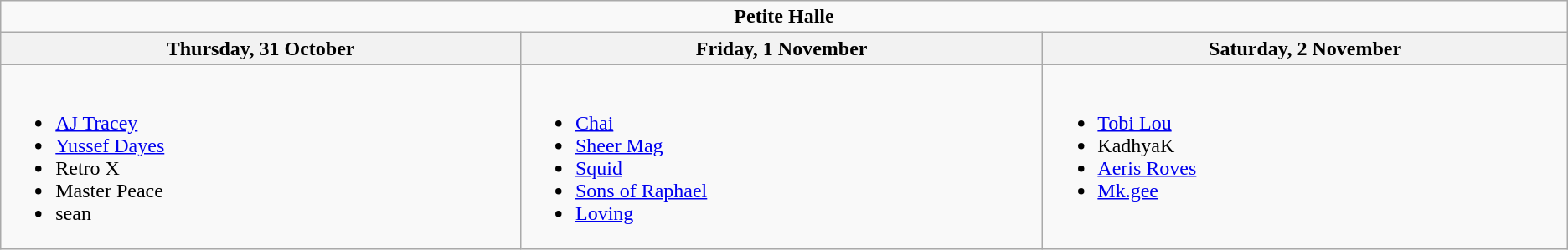<table class="wikitable">
<tr>
<td colspan="3" align="center"><strong>Petite Halle</strong></td>
</tr>
<tr>
<th width="500">Thursday, 31 October</th>
<th width="500">Friday, 1 November</th>
<th width="500">Saturday, 2 November</th>
</tr>
<tr valign="top">
<td><br><ul><li><a href='#'>AJ Tracey</a></li><li><a href='#'>Yussef Dayes</a></li><li>Retro X</li><li>Master Peace</li><li>sean</li></ul></td>
<td><br><ul><li><a href='#'>Chai</a></li><li><a href='#'>Sheer Mag</a></li><li><a href='#'>Squid</a></li><li><a href='#'>Sons of Raphael</a></li><li><a href='#'>Loving</a></li></ul></td>
<td><br><ul><li><a href='#'>Tobi Lou</a></li><li>KadhyaK</li><li><a href='#'>Aeris Roves</a></li><li><a href='#'>Mk.gee</a></li></ul></td>
</tr>
</table>
